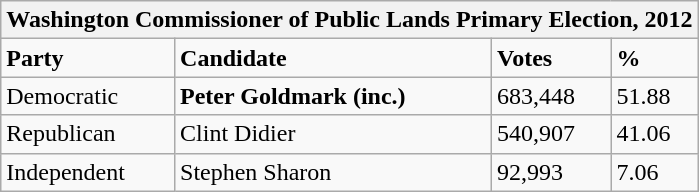<table class="wikitable">
<tr>
<th colspan="4">Washington Commissioner of Public Lands Primary Election, 2012</th>
</tr>
<tr>
<td><strong>Party</strong></td>
<td><strong>Candidate</strong></td>
<td><strong>Votes</strong></td>
<td><strong>%</strong></td>
</tr>
<tr>
<td>Democratic</td>
<td><strong>Peter Goldmark (inc.)</strong></td>
<td>683,448</td>
<td>51.88</td>
</tr>
<tr>
<td>Republican</td>
<td>Clint Didier</td>
<td>540,907</td>
<td>41.06</td>
</tr>
<tr>
<td>Independent</td>
<td>Stephen Sharon</td>
<td>92,993</td>
<td>7.06</td>
</tr>
</table>
